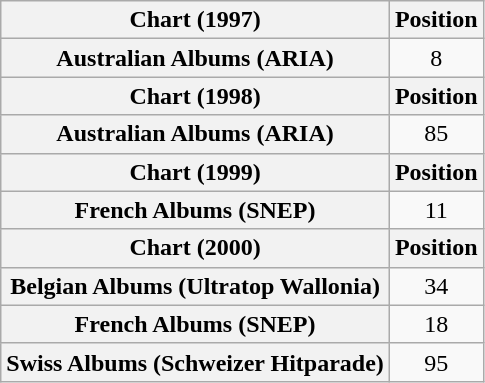<table class="wikitable sortable plainrowheaders">
<tr>
<th scope="col">Chart (1997)</th>
<th scope="col">Position</th>
</tr>
<tr>
<th scope="row">Australian Albums (ARIA)</th>
<td style="text-align:center;">8</td>
</tr>
<tr>
<th scope="col">Chart (1998)</th>
<th scope="col">Position</th>
</tr>
<tr>
<th scope="row">Australian Albums (ARIA)</th>
<td style="text-align:center;">85</td>
</tr>
<tr>
<th scope="col">Chart (1999)</th>
<th scope="col">Position</th>
</tr>
<tr>
<th scope="row">French Albums (SNEP)</th>
<td style="text-align:center;">11</td>
</tr>
<tr>
<th scope="col">Chart (2000)</th>
<th scope="col">Position</th>
</tr>
<tr>
<th scope="row">Belgian Albums (Ultratop Wallonia)</th>
<td style="text-align:center;">34</td>
</tr>
<tr>
<th scope="row">French Albums (SNEP)</th>
<td style="text-align:center;">18</td>
</tr>
<tr>
<th scope="row">Swiss Albums (Schweizer Hitparade)</th>
<td style="text-align:center;">95</td>
</tr>
</table>
